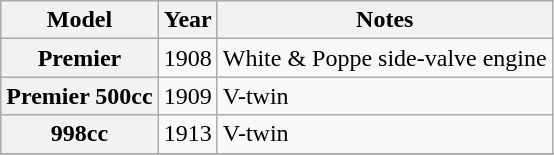<table class="wikitable plainrowheaders">
<tr>
<th scope="col">Model</th>
<th scope="col">Year</th>
<th scope="col">Notes</th>
</tr>
<tr>
<th scope="row">Premier</th>
<td>1908</td>
<td>White & Poppe side-valve engine</td>
</tr>
<tr>
<th scope="row">Premier 500cc</th>
<td>1909</td>
<td>V-twin</td>
</tr>
<tr>
<th scope="row">998cc</th>
<td>1913</td>
<td>V-twin</td>
</tr>
<tr>
</tr>
</table>
